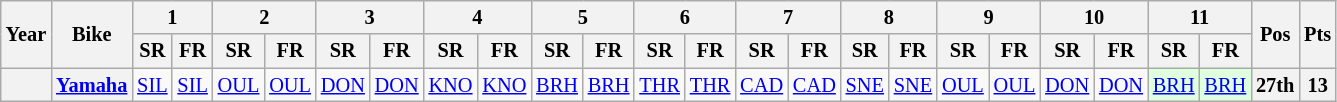<table class="wikitable" style="text-align:center; font-size:85%;">
<tr>
<th rowspan="2">Year</th>
<th rowspan="2">Bike</th>
<th colspan="2">1</th>
<th colspan="2">2</th>
<th colspan="2">3</th>
<th colspan="2">4</th>
<th colspan="2">5</th>
<th colspan="2">6</th>
<th colspan="2">7</th>
<th colspan="2">8</th>
<th colspan="2">9</th>
<th colspan="2">10</th>
<th colspan="2">11</th>
<th rowspan="2">Pos</th>
<th rowspan="2">Pts</th>
</tr>
<tr>
<th>SR</th>
<th>FR</th>
<th>SR</th>
<th>FR</th>
<th>SR</th>
<th>FR</th>
<th>SR</th>
<th>FR</th>
<th>SR</th>
<th>FR</th>
<th>SR</th>
<th>FR</th>
<th>SR</th>
<th>FR</th>
<th>SR</th>
<th>FR</th>
<th>SR</th>
<th>FR</th>
<th>SR</th>
<th>FR</th>
<th>SR</th>
<th>FR</th>
</tr>
<tr>
<th></th>
<th><a href='#'>Yamaha</a></th>
<td><a href='#'>SIL</a></td>
<td><a href='#'>SIL</a></td>
<td><a href='#'>OUL</a></td>
<td><a href='#'>OUL</a></td>
<td><a href='#'>DON</a></td>
<td><a href='#'>DON</a></td>
<td><a href='#'>KNO</a></td>
<td><a href='#'>KNO</a></td>
<td><a href='#'>BRH</a></td>
<td><a href='#'>BRH</a></td>
<td><a href='#'>THR</a></td>
<td><a href='#'>THR</a></td>
<td><a href='#'>CAD</a></td>
<td><a href='#'>CAD</a></td>
<td><a href='#'>SNE</a></td>
<td><a href='#'>SNE</a></td>
<td><a href='#'>OUL</a></td>
<td><a href='#'>OUL</a></td>
<td><a href='#'>DON</a></td>
<td><a href='#'>DON</a></td>
<td style="background:#dfffdf;"><a href='#'>BRH</a><br></td>
<td style="background:#dfffdf;"><a href='#'>BRH</a><br></td>
<th>27th</th>
<th>13</th>
</tr>
</table>
